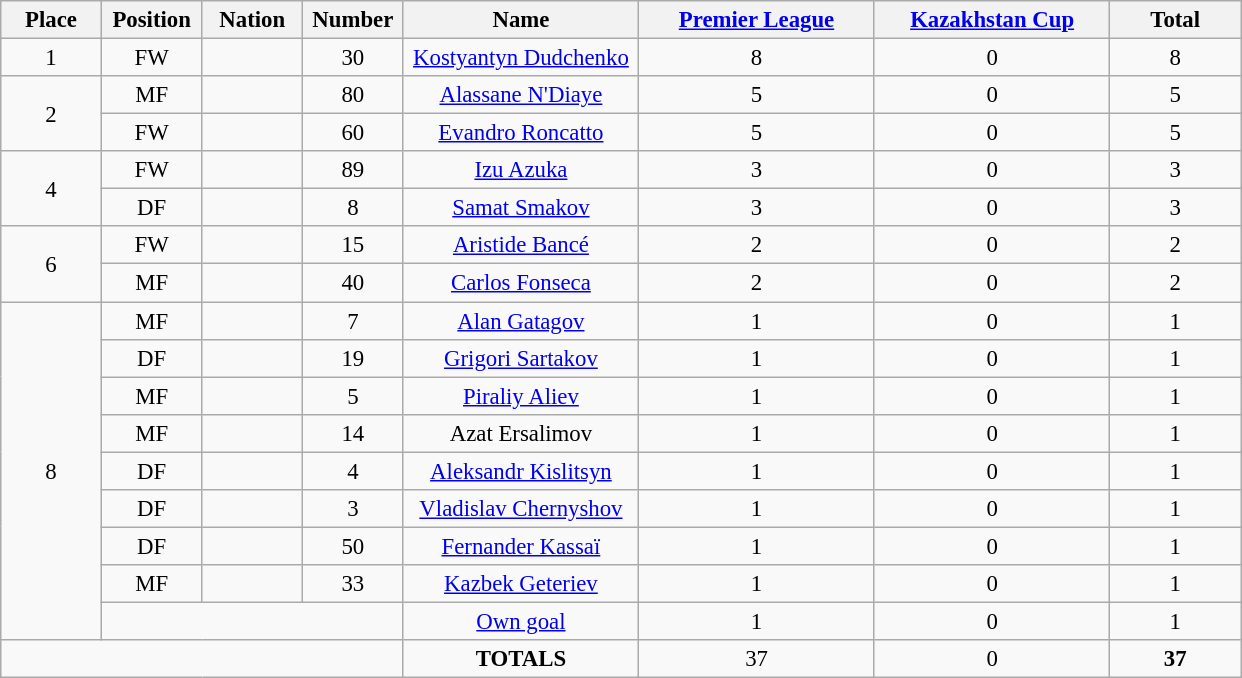<table class="wikitable" style="font-size: 95%; text-align: center;">
<tr>
<th width=60>Place</th>
<th width=60>Position</th>
<th width=60>Nation</th>
<th width=60>Number</th>
<th width=150>Name</th>
<th width=150><a href='#'>Premier League</a></th>
<th width=150><a href='#'>Kazakhstan Cup</a></th>
<th width=80><strong>Total</strong></th>
</tr>
<tr>
<td>1</td>
<td>FW</td>
<td></td>
<td>30</td>
<td><a href='#'>Kostyantyn Dudchenko</a></td>
<td>8</td>
<td>0</td>
<td>8</td>
</tr>
<tr>
<td rowspan="2">2</td>
<td>MF</td>
<td></td>
<td>80</td>
<td><a href='#'>Alassane N'Diaye</a></td>
<td>5</td>
<td>0</td>
<td>5</td>
</tr>
<tr>
<td>FW</td>
<td></td>
<td>60</td>
<td><a href='#'>Evandro Roncatto</a></td>
<td>5</td>
<td>0</td>
<td>5</td>
</tr>
<tr>
<td rowspan="2">4</td>
<td>FW</td>
<td></td>
<td>89</td>
<td><a href='#'>Izu Azuka</a></td>
<td>3</td>
<td>0</td>
<td>3</td>
</tr>
<tr>
<td>DF</td>
<td></td>
<td>8</td>
<td><a href='#'>Samat Smakov</a></td>
<td>3</td>
<td>0</td>
<td>3</td>
</tr>
<tr>
<td rowspan="2">6</td>
<td>FW</td>
<td></td>
<td>15</td>
<td><a href='#'>Aristide Bancé</a></td>
<td>2</td>
<td>0</td>
<td>2</td>
</tr>
<tr>
<td>MF</td>
<td></td>
<td>40</td>
<td><a href='#'>Carlos Fonseca</a></td>
<td>2</td>
<td>0</td>
<td>2</td>
</tr>
<tr>
<td rowspan="9">8</td>
<td>MF</td>
<td></td>
<td>7</td>
<td><a href='#'>Alan Gatagov</a></td>
<td>1</td>
<td>0</td>
<td>1</td>
</tr>
<tr>
<td>DF</td>
<td></td>
<td>19</td>
<td><a href='#'>Grigori Sartakov</a></td>
<td>1</td>
<td>0</td>
<td>1</td>
</tr>
<tr>
<td>MF</td>
<td></td>
<td>5</td>
<td><a href='#'>Piraliy Aliev</a></td>
<td>1</td>
<td>0</td>
<td>1</td>
</tr>
<tr>
<td>MF</td>
<td></td>
<td>14</td>
<td>Azat Ersalimov</td>
<td>1</td>
<td>0</td>
<td>1</td>
</tr>
<tr>
<td>DF</td>
<td></td>
<td>4</td>
<td><a href='#'>Aleksandr Kislitsyn</a></td>
<td>1</td>
<td>0</td>
<td>1</td>
</tr>
<tr>
<td>DF</td>
<td></td>
<td>3</td>
<td><a href='#'>Vladislav Chernyshov</a></td>
<td>1</td>
<td>0</td>
<td>1</td>
</tr>
<tr>
<td>DF</td>
<td></td>
<td>50</td>
<td><a href='#'>Fernander Kassaï</a></td>
<td>1</td>
<td>0</td>
<td>1</td>
</tr>
<tr>
<td>MF</td>
<td></td>
<td>33</td>
<td><a href='#'>Kazbek Geteriev</a></td>
<td>1</td>
<td>0</td>
<td>1</td>
</tr>
<tr>
<td colspan="3"></td>
<td><a href='#'>Own goal</a></td>
<td>1</td>
<td>0</td>
<td>1</td>
</tr>
<tr>
<td colspan="4"></td>
<td><strong>TOTALS</strong></td>
<td>37</td>
<td>0</td>
<td><strong>37</strong></td>
</tr>
</table>
